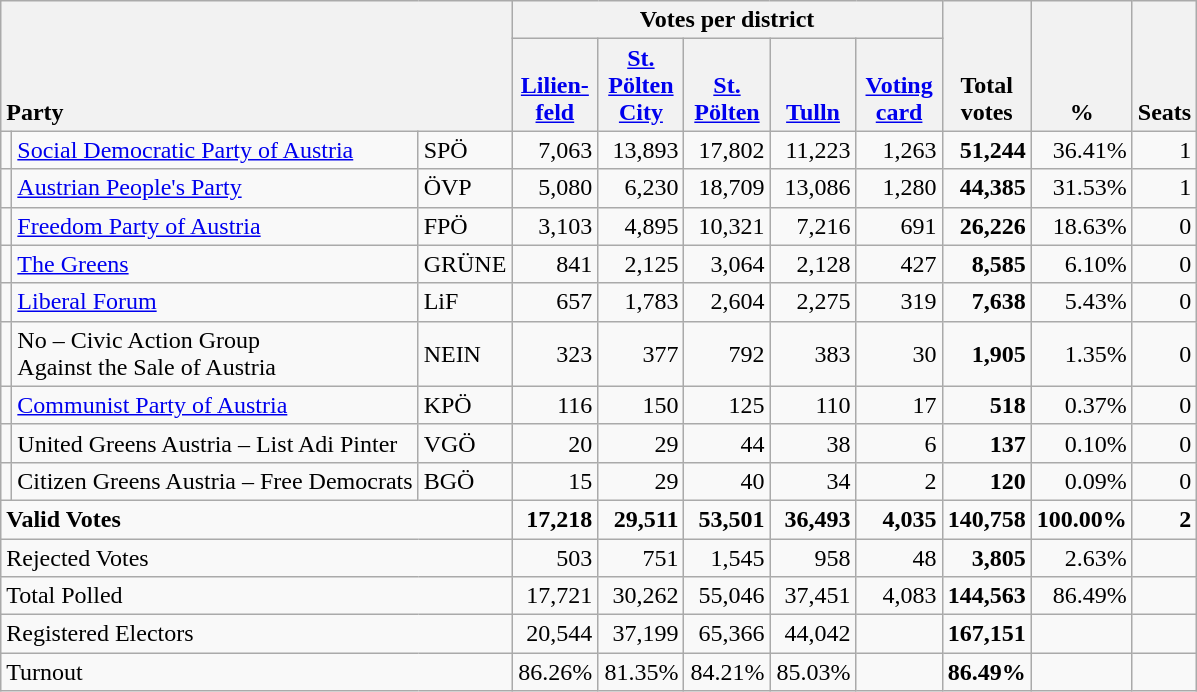<table class="wikitable" border="1" style="text-align:right;">
<tr>
<th style="text-align:left;" valign=bottom rowspan=2 colspan=3>Party</th>
<th colspan=5>Votes per district</th>
<th align=center valign=bottom rowspan=2 width="50">Total<br>votes</th>
<th align=center valign=bottom rowspan=2 width="50">%</th>
<th align=center valign=bottom rowspan=2>Seats</th>
</tr>
<tr>
<th align=center valign=bottom width="50"><a href='#'>Lilien-<br>feld</a></th>
<th align=center valign=bottom width="50"><a href='#'>St.<br>Pölten<br>City</a></th>
<th align=center valign=bottom width="50"><a href='#'>St.<br>Pölten</a></th>
<th align=center valign=bottom width="50"><a href='#'>Tulln</a></th>
<th align=center valign=bottom width="50"><a href='#'>Voting<br>card</a></th>
</tr>
<tr>
<td></td>
<td align=left style="white-space: nowrap;"><a href='#'>Social Democratic Party of Austria</a></td>
<td align=left>SPÖ</td>
<td>7,063</td>
<td>13,893</td>
<td>17,802</td>
<td>11,223</td>
<td>1,263</td>
<td><strong>51,244</strong></td>
<td>36.41%</td>
<td>1</td>
</tr>
<tr>
<td></td>
<td align=left><a href='#'>Austrian People's Party</a></td>
<td align=left>ÖVP</td>
<td>5,080</td>
<td>6,230</td>
<td>18,709</td>
<td>13,086</td>
<td>1,280</td>
<td><strong>44,385</strong></td>
<td>31.53%</td>
<td>1</td>
</tr>
<tr>
<td></td>
<td align=left><a href='#'>Freedom Party of Austria</a></td>
<td align=left>FPÖ</td>
<td>3,103</td>
<td>4,895</td>
<td>10,321</td>
<td>7,216</td>
<td>691</td>
<td><strong>26,226</strong></td>
<td>18.63%</td>
<td>0</td>
</tr>
<tr>
<td></td>
<td align=left><a href='#'>The Greens</a></td>
<td align=left>GRÜNE</td>
<td>841</td>
<td>2,125</td>
<td>3,064</td>
<td>2,128</td>
<td>427</td>
<td><strong>8,585</strong></td>
<td>6.10%</td>
<td>0</td>
</tr>
<tr>
<td></td>
<td align=left><a href='#'>Liberal Forum</a></td>
<td align=left>LiF</td>
<td>657</td>
<td>1,783</td>
<td>2,604</td>
<td>2,275</td>
<td>319</td>
<td><strong>7,638</strong></td>
<td>5.43%</td>
<td>0</td>
</tr>
<tr>
<td></td>
<td align=left>No – Civic Action Group<br>Against the Sale of Austria</td>
<td align=left>NEIN</td>
<td>323</td>
<td>377</td>
<td>792</td>
<td>383</td>
<td>30</td>
<td><strong>1,905</strong></td>
<td>1.35%</td>
<td>0</td>
</tr>
<tr>
<td></td>
<td align=left><a href='#'>Communist Party of Austria</a></td>
<td align=left>KPÖ</td>
<td>116</td>
<td>150</td>
<td>125</td>
<td>110</td>
<td>17</td>
<td><strong>518</strong></td>
<td>0.37%</td>
<td>0</td>
</tr>
<tr>
<td></td>
<td align=left>United Greens Austria – List Adi Pinter</td>
<td align=left>VGÖ</td>
<td>20</td>
<td>29</td>
<td>44</td>
<td>38</td>
<td>6</td>
<td><strong>137</strong></td>
<td>0.10%</td>
<td>0</td>
</tr>
<tr>
<td></td>
<td align=left>Citizen Greens Austria – Free Democrats</td>
<td align=left>BGÖ</td>
<td>15</td>
<td>29</td>
<td>40</td>
<td>34</td>
<td>2</td>
<td><strong>120</strong></td>
<td>0.09%</td>
<td>0</td>
</tr>
<tr style="font-weight:bold">
<td align=left colspan=3>Valid Votes</td>
<td>17,218</td>
<td>29,511</td>
<td>53,501</td>
<td>36,493</td>
<td>4,035</td>
<td>140,758</td>
<td>100.00%</td>
<td>2</td>
</tr>
<tr>
<td align=left colspan=3>Rejected Votes</td>
<td>503</td>
<td>751</td>
<td>1,545</td>
<td>958</td>
<td>48</td>
<td><strong>3,805</strong></td>
<td>2.63%</td>
<td></td>
</tr>
<tr>
<td align=left colspan=3>Total Polled</td>
<td>17,721</td>
<td>30,262</td>
<td>55,046</td>
<td>37,451</td>
<td>4,083</td>
<td><strong>144,563</strong></td>
<td>86.49%</td>
<td></td>
</tr>
<tr>
<td align=left colspan=3>Registered Electors</td>
<td>20,544</td>
<td>37,199</td>
<td>65,366</td>
<td>44,042</td>
<td></td>
<td><strong>167,151</strong></td>
<td></td>
<td></td>
</tr>
<tr>
<td align=left colspan=3>Turnout</td>
<td>86.26%</td>
<td>81.35%</td>
<td>84.21%</td>
<td>85.03%</td>
<td></td>
<td><strong>86.49%</strong></td>
<td></td>
<td></td>
</tr>
</table>
